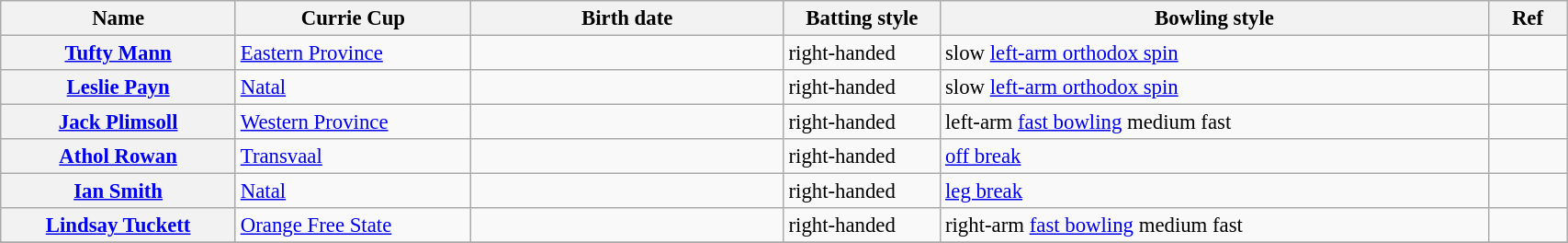<table class="wikitable plainrowheaders" style="font-size:95%; width:90%;">
<tr>
<th scope="col" width="15%">Name</th>
<th scope="col" width="15%">Currie Cup</th>
<th scope="col" width="20%">Birth date</th>
<th scope="col" width="10%">Batting style</th>
<th scope="col" width="35%">Bowling style</th>
<th scope="col" width="5%">Ref</th>
</tr>
<tr>
<th scope="row"><a href='#'>Tufty Mann</a></th>
<td><a href='#'>Eastern Province</a></td>
<td></td>
<td>right-handed</td>
<td>slow <a href='#'>left-arm orthodox spin</a></td>
<td></td>
</tr>
<tr>
<th scope="row"><a href='#'>Leslie Payn</a></th>
<td><a href='#'>Natal</a></td>
<td></td>
<td>right-handed</td>
<td>slow <a href='#'>left-arm orthodox spin</a></td>
<td></td>
</tr>
<tr>
<th scope="row"><a href='#'>Jack Plimsoll</a></th>
<td><a href='#'>Western Province</a></td>
<td></td>
<td>right-handed</td>
<td>left-arm <a href='#'>fast bowling</a> medium fast</td>
<td></td>
</tr>
<tr>
<th scope="row"><a href='#'>Athol Rowan</a></th>
<td><a href='#'>Transvaal</a></td>
<td></td>
<td>right-handed</td>
<td><a href='#'>off break</a></td>
<td></td>
</tr>
<tr>
<th scope="row"><a href='#'>Ian Smith</a></th>
<td><a href='#'>Natal</a></td>
<td></td>
<td>right-handed</td>
<td><a href='#'>leg break</a></td>
<td></td>
</tr>
<tr>
<th scope="row"><a href='#'>Lindsay Tuckett</a></th>
<td><a href='#'>Orange Free State</a></td>
<td></td>
<td>right-handed</td>
<td>right-arm <a href='#'>fast bowling</a> medium fast</td>
<td></td>
</tr>
<tr>
</tr>
</table>
